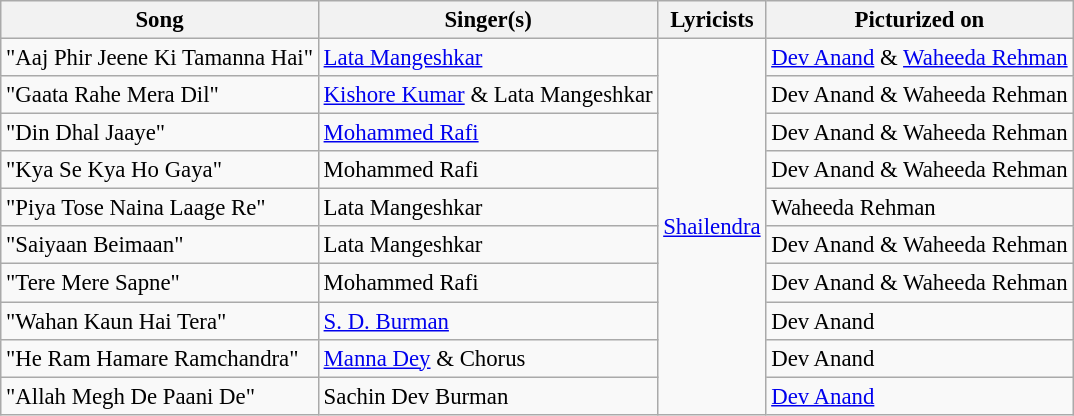<table class="wikitable" style="font-size:95%;">
<tr>
<th>Song</th>
<th>Singer(s)</th>
<th>Lyricists</th>
<th>Picturized on</th>
</tr>
<tr>
<td>"Aaj Phir Jeene Ki Tamanna Hai"</td>
<td><a href='#'>Lata Mangeshkar</a></td>
<td rowspan="10"><a href='#'>Shailendra</a></td>
<td><a href='#'>Dev Anand</a> & <a href='#'>Waheeda Rehman</a></td>
</tr>
<tr>
<td>"Gaata Rahe Mera Dil"</td>
<td><a href='#'>Kishore Kumar</a> & Lata Mangeshkar</td>
<td>Dev Anand & Waheeda Rehman</td>
</tr>
<tr>
<td>"Din Dhal Jaaye"</td>
<td><a href='#'>Mohammed Rafi</a></td>
<td>Dev Anand & Waheeda Rehman</td>
</tr>
<tr>
<td>"Kya Se Kya Ho Gaya"</td>
<td>Mohammed Rafi</td>
<td>Dev Anand & Waheeda Rehman</td>
</tr>
<tr>
<td>"Piya Tose Naina Laage Re"</td>
<td>Lata Mangeshkar</td>
<td>Waheeda Rehman</td>
</tr>
<tr>
<td>"Saiyaan Beimaan"</td>
<td>Lata Mangeshkar</td>
<td>Dev Anand & Waheeda Rehman</td>
</tr>
<tr>
<td>"Tere Mere Sapne"</td>
<td>Mohammed Rafi</td>
<td>Dev Anand & Waheeda Rehman</td>
</tr>
<tr>
<td>"Wahan Kaun Hai Tera"</td>
<td><a href='#'>S. D. Burman</a></td>
<td>Dev Anand</td>
</tr>
<tr>
<td>"He Ram Hamare Ramchandra"</td>
<td><a href='#'>Manna Dey</a> & Chorus</td>
<td>Dev Anand</td>
</tr>
<tr>
<td>"Allah Megh De Paani De"</td>
<td>Sachin Dev Burman</td>
<td><a href='#'>Dev Anand</a></td>
</tr>
</table>
